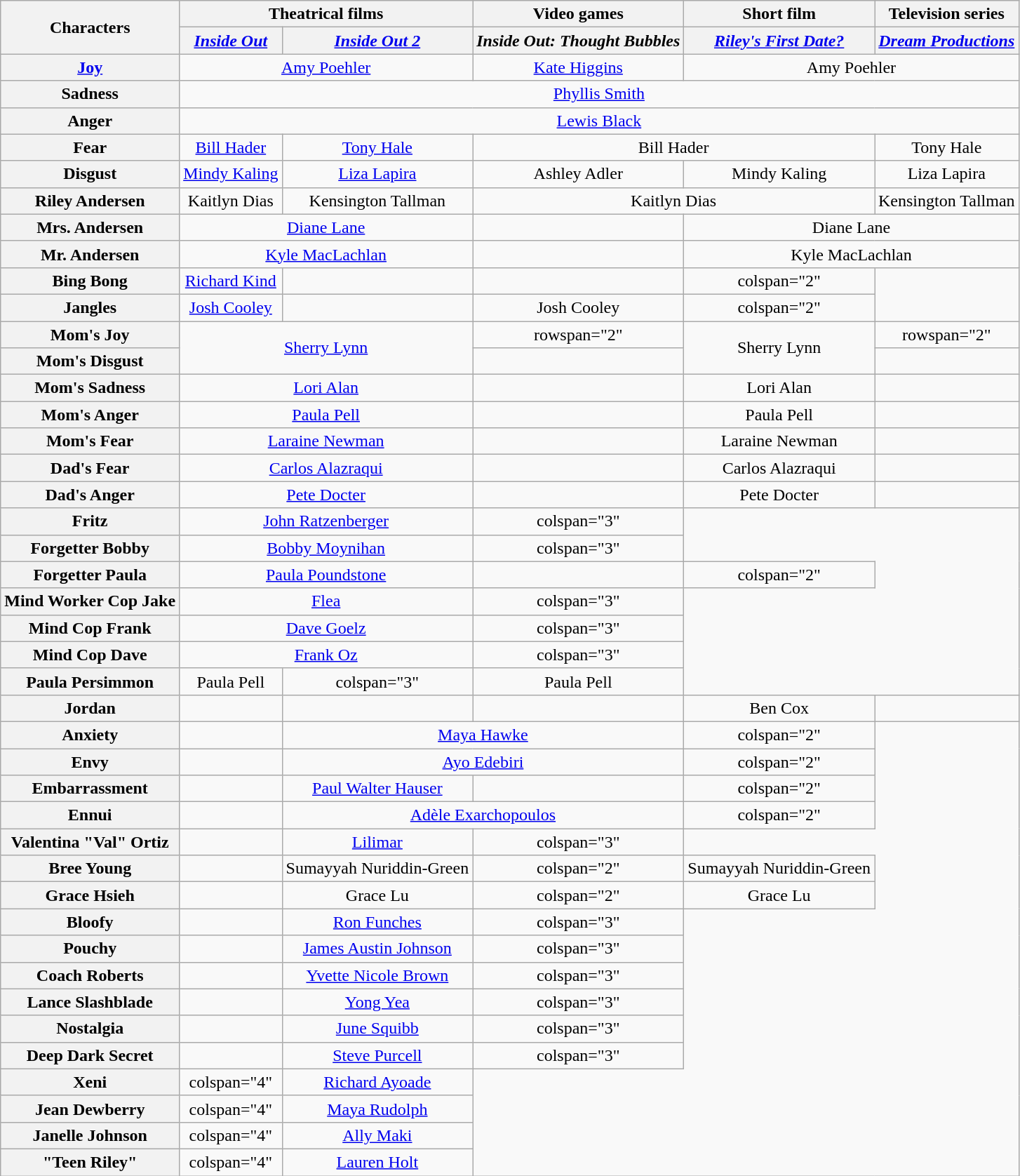<table class="wikitable plainrowheaders" style="text-align:center;">
<tr>
<th rowspan="2">Characters</th>
<th colspan="2">Theatrical films</th>
<th>Video games</th>
<th>Short film</th>
<th>Television series</th>
</tr>
<tr>
<th><em><a href='#'>Inside Out</a></em></th>
<th><em><a href='#'>Inside Out 2</a></em></th>
<th><em>Inside Out: Thought Bubbles</em></th>
<th><em><a href='#'>Riley's First Date?</a></em></th>
<th><em><a href='#'>Dream Productions</a></em></th>
</tr>
<tr>
<th><a href='#'>Joy</a></th>
<td colspan="2"><a href='#'>Amy Poehler</a></td>
<td><a href='#'>Kate Higgins</a></td>
<td colspan="2">Amy Poehler</td>
</tr>
<tr>
<th>Sadness</th>
<td colspan="5"><a href='#'>Phyllis Smith</a></td>
</tr>
<tr>
<th>Anger</th>
<td colspan="5"><a href='#'>Lewis Black</a></td>
</tr>
<tr>
<th>Fear</th>
<td><a href='#'>Bill Hader</a></td>
<td><a href='#'>Tony Hale</a></td>
<td colspan="2">Bill Hader</td>
<td>Tony Hale</td>
</tr>
<tr>
<th>Disgust</th>
<td><a href='#'>Mindy Kaling</a></td>
<td><a href='#'>Liza Lapira</a></td>
<td>Ashley Adler</td>
<td>Mindy Kaling</td>
<td>Liza Lapira</td>
</tr>
<tr>
<th>Riley Andersen</th>
<td>Kaitlyn Dias</td>
<td>Kensington Tallman</td>
<td colspan="2">Kaitlyn Dias</td>
<td>Kensington Tallman</td>
</tr>
<tr>
<th>Mrs. Andersen</th>
<td colspan="2"><a href='#'>Diane Lane</a></td>
<td></td>
<td colspan="2">Diane Lane</td>
</tr>
<tr>
<th>Mr. Andersen</th>
<td colspan="2"><a href='#'>Kyle MacLachlan</a></td>
<td></td>
<td colspan="2">Kyle MacLachlan</td>
</tr>
<tr>
<th>Bing Bong</th>
<td><a href='#'>Richard Kind</a></td>
<td></td>
<td></td>
<td>colspan="2" </td>
</tr>
<tr>
<th>Jangles</th>
<td><a href='#'>Josh Cooley</a></td>
<td></td>
<td>Josh Cooley</td>
<td>colspan="2" </td>
</tr>
<tr>
<th>Mom's Joy</th>
<td rowspan="2" colspan="2"><a href='#'>Sherry Lynn</a></td>
<td>rowspan="2" </td>
<td rowspan="2">Sherry Lynn</td>
<td>rowspan="2" </td>
</tr>
<tr>
<th>Mom's Disgust</th>
</tr>
<tr>
<th>Mom's Sadness</th>
<td colspan="2"><a href='#'>Lori Alan</a></td>
<td></td>
<td>Lori Alan</td>
<td></td>
</tr>
<tr>
<th>Mom's Anger</th>
<td colspan="2"><a href='#'>Paula Pell</a></td>
<td></td>
<td>Paula Pell</td>
<td></td>
</tr>
<tr>
<th>Mom's Fear</th>
<td colspan="2"><a href='#'>Laraine Newman</a></td>
<td></td>
<td>Laraine Newman</td>
<td></td>
</tr>
<tr>
<th>Dad's Fear</th>
<td colspan="2"><a href='#'>Carlos Alazraqui</a></td>
<td></td>
<td>Carlos Alazraqui</td>
<td></td>
</tr>
<tr>
<th>Dad's Anger</th>
<td colspan="2"><a href='#'>Pete Docter</a></td>
<td></td>
<td>Pete Docter</td>
<td></td>
</tr>
<tr>
<th>Fritz</th>
<td colspan="2"><a href='#'>John Ratzenberger</a></td>
<td>colspan="3" </td>
</tr>
<tr>
<th>Forgetter Bobby</th>
<td colspan="2"><a href='#'>Bobby Moynihan</a></td>
<td>colspan="3" </td>
</tr>
<tr>
<th>Forgetter Paula</th>
<td colspan="2"><a href='#'>Paula Poundstone</a></td>
<td></td>
<td>colspan="2" </td>
</tr>
<tr>
<th>Mind Worker Cop Jake</th>
<td colspan="2"><a href='#'>Flea</a></td>
<td>colspan="3" </td>
</tr>
<tr>
<th>Mind Cop Frank</th>
<td colspan="2"><a href='#'>Dave Goelz</a></td>
<td>colspan="3" </td>
</tr>
<tr>
<th>Mind Cop Dave</th>
<td colspan="2"><a href='#'>Frank Oz</a></td>
<td>colspan="3" </td>
</tr>
<tr>
<th>Paula Persimmon</th>
<td>Paula Pell</td>
<td>colspan="3" </td>
<td>Paula Pell</td>
</tr>
<tr>
<th>Jordan</th>
<td></td>
<td></td>
<td></td>
<td>Ben Cox</td>
<td></td>
</tr>
<tr>
<th>Anxiety</th>
<td></td>
<td colspan="2"><a href='#'>Maya Hawke</a></td>
<td>colspan="2" </td>
</tr>
<tr>
<th>Envy</th>
<td></td>
<td colspan="2"><a href='#'>Ayo Edebiri</a></td>
<td>colspan="2" </td>
</tr>
<tr>
<th>Embarrassment</th>
<td></td>
<td><a href='#'>Paul Walter Hauser</a></td>
<td></td>
<td>colspan="2" </td>
</tr>
<tr>
<th>Ennui</th>
<td></td>
<td colspan="2"><a href='#'>Adèle Exarchopoulos</a></td>
<td>colspan="2" </td>
</tr>
<tr>
<th>Valentina "Val" Ortiz</th>
<td></td>
<td><a href='#'>Lilimar</a></td>
<td>colspan="3" </td>
</tr>
<tr>
<th>Bree Young</th>
<td></td>
<td>Sumayyah Nuriddin-Green</td>
<td>colspan="2" </td>
<td>Sumayyah Nuriddin-Green</td>
</tr>
<tr>
<th>Grace Hsieh</th>
<td></td>
<td>Grace Lu</td>
<td>colspan="2" </td>
<td>Grace Lu</td>
</tr>
<tr>
<th>Bloofy</th>
<td></td>
<td><a href='#'>Ron Funches</a></td>
<td>colspan="3" </td>
</tr>
<tr>
<th>Pouchy</th>
<td></td>
<td><a href='#'>James Austin Johnson</a></td>
<td>colspan="3" </td>
</tr>
<tr>
<th>Coach Roberts</th>
<td></td>
<td><a href='#'>Yvette Nicole Brown</a></td>
<td>colspan="3" </td>
</tr>
<tr>
<th>Lance Slashblade</th>
<td></td>
<td><a href='#'>Yong Yea</a></td>
<td>colspan="3" </td>
</tr>
<tr>
<th>Nostalgia</th>
<td></td>
<td><a href='#'>June Squibb</a></td>
<td>colspan="3" </td>
</tr>
<tr>
<th>Deep Dark Secret</th>
<td></td>
<td><a href='#'>Steve Purcell</a></td>
<td>colspan="3" </td>
</tr>
<tr>
<th>Xeni</th>
<td>colspan="4" </td>
<td><a href='#'>Richard Ayoade</a></td>
</tr>
<tr>
<th>Jean Dewberry</th>
<td>colspan="4" </td>
<td><a href='#'>Maya Rudolph</a></td>
</tr>
<tr>
<th>Janelle Johnson</th>
<td>colspan="4" </td>
<td><a href='#'>Ally Maki</a></td>
</tr>
<tr>
<th>"Teen Riley"</th>
<td>colspan="4" </td>
<td><a href='#'>Lauren Holt</a></td>
</tr>
</table>
